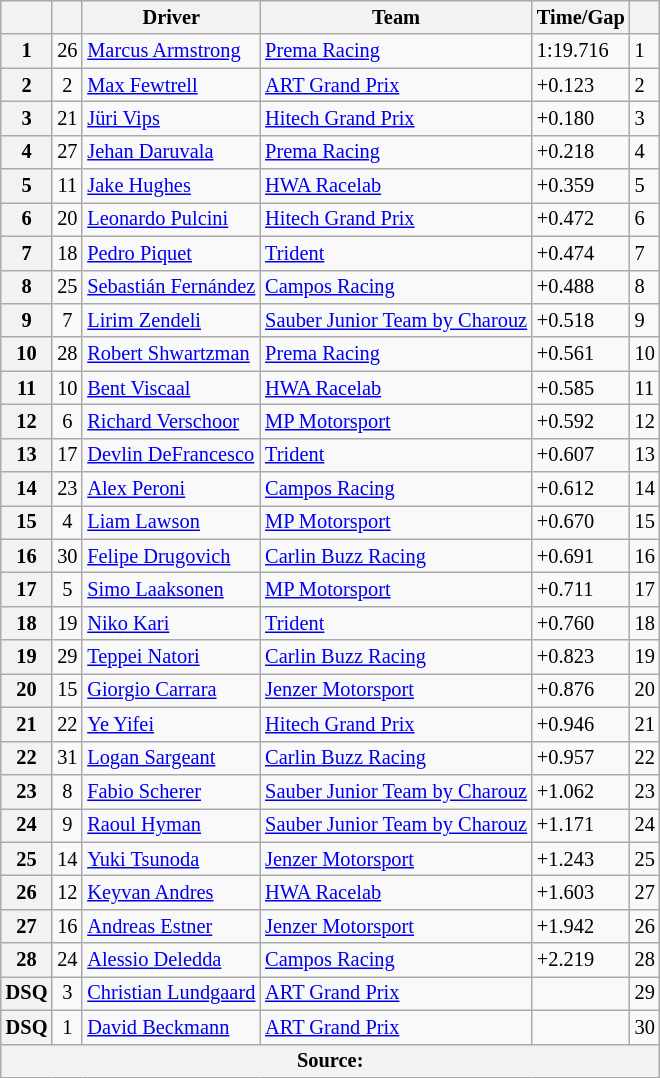<table class="wikitable" style="font-size:85%">
<tr>
<th></th>
<th></th>
<th>Driver</th>
<th>Team</th>
<th>Time/Gap</th>
<th></th>
</tr>
<tr>
<th>1</th>
<td align="center">26</td>
<td> <a href='#'>Marcus Armstrong</a></td>
<td><a href='#'>Prema Racing</a></td>
<td>1:19.716</td>
<td>1</td>
</tr>
<tr>
<th>2</th>
<td align="center">2</td>
<td> <a href='#'>Max Fewtrell</a></td>
<td><a href='#'>ART Grand Prix</a></td>
<td>+0.123</td>
<td>2</td>
</tr>
<tr>
<th>3</th>
<td align="center">21</td>
<td> <a href='#'>Jüri Vips</a></td>
<td><a href='#'>Hitech Grand Prix</a></td>
<td>+0.180</td>
<td>3</td>
</tr>
<tr>
<th>4</th>
<td align="center">27</td>
<td> <a href='#'>Jehan Daruvala</a></td>
<td><a href='#'>Prema Racing</a></td>
<td>+0.218</td>
<td>4</td>
</tr>
<tr>
<th>5</th>
<td align="center">11</td>
<td> <a href='#'>Jake Hughes</a></td>
<td><a href='#'>HWA Racelab</a></td>
<td>+0.359</td>
<td>5</td>
</tr>
<tr>
<th>6</th>
<td align="center">20</td>
<td> <a href='#'>Leonardo Pulcini</a></td>
<td><a href='#'>Hitech Grand Prix</a></td>
<td>+0.472</td>
<td>6</td>
</tr>
<tr>
<th>7</th>
<td align="center">18</td>
<td> <a href='#'>Pedro Piquet</a></td>
<td><a href='#'>Trident</a></td>
<td>+0.474</td>
<td>7</td>
</tr>
<tr>
<th>8</th>
<td align="center">25</td>
<td> <a href='#'>Sebastián Fernández</a></td>
<td><a href='#'>Campos Racing</a></td>
<td>+0.488</td>
<td>8</td>
</tr>
<tr>
<th>9</th>
<td align="center">7</td>
<td> <a href='#'>Lirim Zendeli</a></td>
<td><a href='#'>Sauber Junior Team by Charouz</a></td>
<td>+0.518</td>
<td>9</td>
</tr>
<tr>
<th>10</th>
<td align="center">28</td>
<td> <a href='#'>Robert Shwartzman</a></td>
<td><a href='#'>Prema Racing</a></td>
<td>+0.561</td>
<td>10</td>
</tr>
<tr>
<th>11</th>
<td align="center">10</td>
<td> <a href='#'>Bent Viscaal</a></td>
<td><a href='#'>HWA Racelab</a></td>
<td>+0.585</td>
<td>11</td>
</tr>
<tr>
<th>12</th>
<td align="center">6</td>
<td> <a href='#'>Richard Verschoor</a></td>
<td><a href='#'>MP Motorsport</a></td>
<td>+0.592</td>
<td>12</td>
</tr>
<tr>
<th>13</th>
<td align="center">17</td>
<td> <a href='#'>Devlin DeFrancesco</a></td>
<td><a href='#'>Trident</a></td>
<td>+0.607</td>
<td>13</td>
</tr>
<tr>
<th>14</th>
<td align="center">23</td>
<td> <a href='#'>Alex Peroni</a></td>
<td><a href='#'>Campos Racing</a></td>
<td>+0.612</td>
<td>14</td>
</tr>
<tr>
<th>15</th>
<td align="center">4</td>
<td> <a href='#'>Liam Lawson</a></td>
<td><a href='#'>MP Motorsport</a></td>
<td>+0.670</td>
<td>15</td>
</tr>
<tr>
<th>16</th>
<td align="center">30</td>
<td> <a href='#'>Felipe Drugovich</a></td>
<td><a href='#'>Carlin Buzz Racing</a></td>
<td>+0.691</td>
<td>16</td>
</tr>
<tr>
<th>17</th>
<td align="center">5</td>
<td> <a href='#'>Simo Laaksonen</a></td>
<td><a href='#'>MP Motorsport</a></td>
<td>+0.711</td>
<td>17</td>
</tr>
<tr>
<th>18</th>
<td align="center">19</td>
<td> <a href='#'>Niko Kari</a></td>
<td><a href='#'>Trident</a></td>
<td>+0.760</td>
<td>18</td>
</tr>
<tr>
<th>19</th>
<td align="center">29</td>
<td> <a href='#'>Teppei Natori</a></td>
<td><a href='#'>Carlin Buzz Racing</a></td>
<td>+0.823</td>
<td>19</td>
</tr>
<tr>
<th>20</th>
<td align="center">15</td>
<td> <a href='#'>Giorgio Carrara</a></td>
<td><a href='#'>Jenzer Motorsport</a></td>
<td>+0.876</td>
<td>20</td>
</tr>
<tr>
<th>21</th>
<td align="center">22</td>
<td> <a href='#'>Ye Yifei</a></td>
<td><a href='#'>Hitech Grand Prix</a></td>
<td>+0.946</td>
<td>21</td>
</tr>
<tr>
<th>22</th>
<td align="center">31</td>
<td> <a href='#'>Logan Sargeant</a></td>
<td><a href='#'>Carlin Buzz Racing</a></td>
<td>+0.957</td>
<td>22</td>
</tr>
<tr>
<th>23</th>
<td align="center">8</td>
<td> <a href='#'>Fabio Scherer</a></td>
<td><a href='#'>Sauber Junior Team by Charouz</a></td>
<td>+1.062</td>
<td>23</td>
</tr>
<tr>
<th>24</th>
<td align="center">9</td>
<td> <a href='#'>Raoul Hyman</a></td>
<td><a href='#'>Sauber Junior Team by Charouz</a></td>
<td>+1.171</td>
<td>24</td>
</tr>
<tr>
<th>25</th>
<td align="center">14</td>
<td> <a href='#'>Yuki Tsunoda</a></td>
<td><a href='#'>Jenzer Motorsport</a></td>
<td>+1.243</td>
<td>25</td>
</tr>
<tr>
<th>26</th>
<td align="center">12</td>
<td> <a href='#'>Keyvan Andres</a></td>
<td><a href='#'>HWA Racelab</a></td>
<td>+1.603</td>
<td>27</td>
</tr>
<tr>
<th>27</th>
<td align="center">16</td>
<td> <a href='#'>Andreas Estner</a></td>
<td><a href='#'>Jenzer Motorsport</a></td>
<td>+1.942</td>
<td>26</td>
</tr>
<tr>
<th>28</th>
<td align="center">24</td>
<td> <a href='#'>Alessio Deledda</a></td>
<td><a href='#'>Campos Racing</a></td>
<td>+2.219</td>
<td>28</td>
</tr>
<tr>
<th>DSQ</th>
<td align="center">3</td>
<td> <a href='#'>Christian Lundgaard</a></td>
<td><a href='#'>ART Grand Prix</a></td>
<td></td>
<td>29</td>
</tr>
<tr>
<th>DSQ</th>
<td align="center">1</td>
<td> <a href='#'>David Beckmann</a></td>
<td><a href='#'>ART Grand Prix</a></td>
<td></td>
<td>30</td>
</tr>
<tr>
<th colspan=6>Source:</th>
</tr>
</table>
